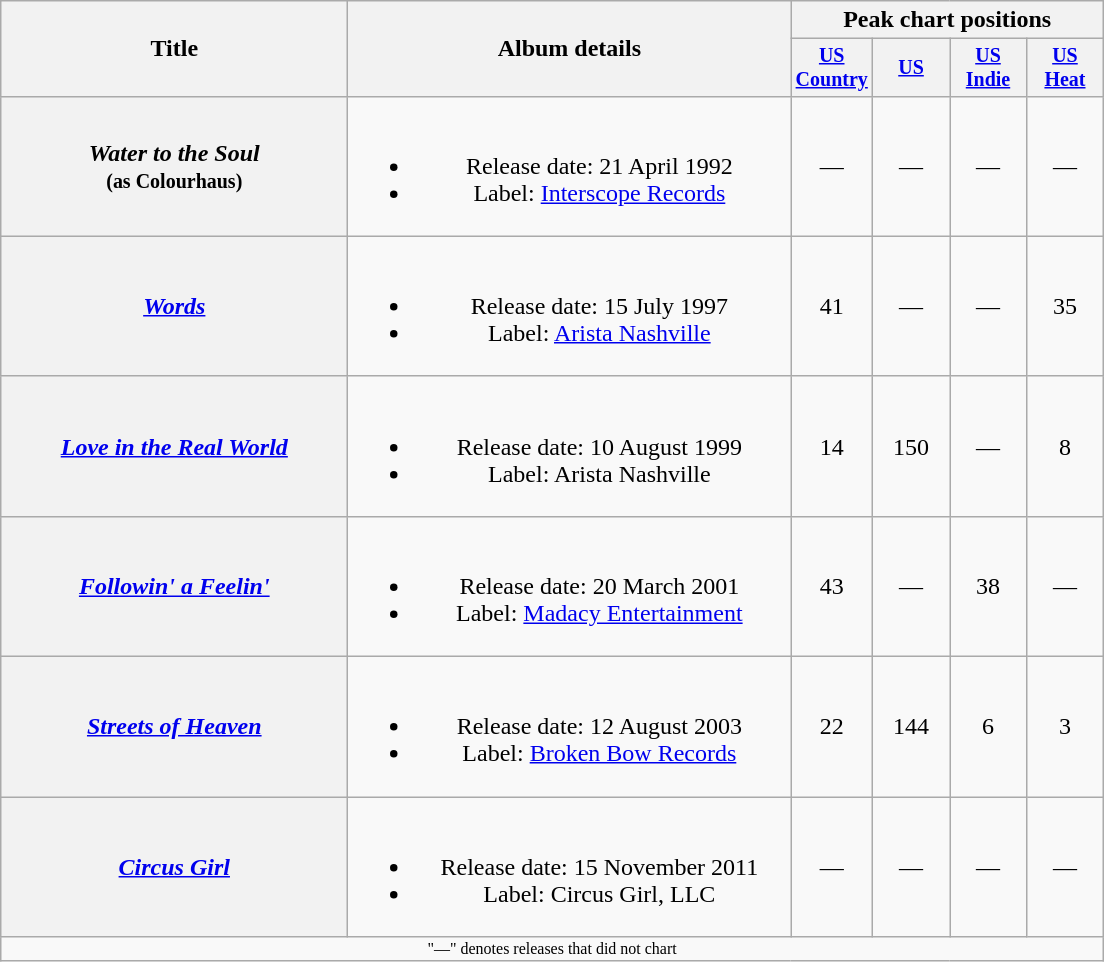<table class="wikitable plainrowheaders" style="text-align:center;">
<tr>
<th rowspan="2" style="width:14em;">Title</th>
<th rowspan="2" style="width:18em;">Album details</th>
<th colspan="4">Peak chart positions</th>
</tr>
<tr style="font-size:smaller;">
<th style="width:45px;"><a href='#'>US Country</a></th>
<th style="width:45px;"><a href='#'>US</a></th>
<th style="width:45px;"><a href='#'>US Indie</a></th>
<th style="width:45px;"><a href='#'>US Heat</a></th>
</tr>
<tr>
<th scope="row"><em>Water to the Soul</em><br><small>(as Colourhaus)</small></th>
<td><br><ul><li>Release date: 21 April 1992</li><li>Label: <a href='#'>Interscope Records</a></li></ul></td>
<td>—</td>
<td>—</td>
<td>—</td>
<td>—</td>
</tr>
<tr>
<th scope="row"><em><a href='#'>Words</a></em></th>
<td><br><ul><li>Release date: 15 July 1997</li><li>Label: <a href='#'>Arista Nashville</a></li></ul></td>
<td>41</td>
<td>—</td>
<td>—</td>
<td>35</td>
</tr>
<tr>
<th scope="row"><em><a href='#'>Love in the Real World</a></em></th>
<td><br><ul><li>Release date: 10 August 1999</li><li>Label: Arista Nashville</li></ul></td>
<td>14</td>
<td>150</td>
<td>—</td>
<td>8</td>
</tr>
<tr>
<th scope="row"><em><a href='#'>Followin' a Feelin'</a></em></th>
<td><br><ul><li>Release date: 20 March 2001</li><li>Label: <a href='#'>Madacy Entertainment</a></li></ul></td>
<td>43</td>
<td>—</td>
<td>38</td>
<td>—</td>
</tr>
<tr>
<th scope="row"><em><a href='#'>Streets of Heaven</a></em></th>
<td><br><ul><li>Release date: 12 August 2003</li><li>Label: <a href='#'>Broken Bow Records</a></li></ul></td>
<td>22</td>
<td>144</td>
<td>6</td>
<td>3</td>
</tr>
<tr>
<th scope="row"><em><a href='#'>Circus Girl</a></em></th>
<td><br><ul><li>Release date: 15 November 2011</li><li>Label: Circus Girl, LLC</li></ul></td>
<td>—</td>
<td>—</td>
<td>—</td>
<td>—</td>
</tr>
<tr>
<td colspan="6" style="font-size:8pt">"—" denotes releases that did not chart</td>
</tr>
</table>
